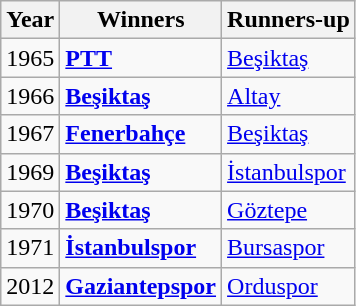<table class="sortable wikitable">
<tr>
<th>Year</th>
<th>Winners</th>
<th>Runners-up</th>
</tr>
<tr>
<td align=center>1965</td>
<td><strong><a href='#'>PTT</a></strong></td>
<td><a href='#'>Beşiktaş</a></td>
</tr>
<tr>
<td align=center>1966</td>
<td><strong><a href='#'>Beşiktaş</a></strong></td>
<td><a href='#'>Altay</a></td>
</tr>
<tr>
<td align=center>1967</td>
<td><strong><a href='#'>Fenerbahçe</a></strong></td>
<td><a href='#'>Beşiktaş</a></td>
</tr>
<tr>
<td align=center>1969</td>
<td><strong><a href='#'>Beşiktaş</a></strong></td>
<td><a href='#'>İstanbulspor</a></td>
</tr>
<tr>
<td align=center>1970</td>
<td><strong><a href='#'>Beşiktaş</a></strong></td>
<td><a href='#'>Göztepe</a></td>
</tr>
<tr>
<td align=center>1971</td>
<td><strong><a href='#'>İstanbulspor</a></strong></td>
<td><a href='#'>Bursaspor</a></td>
</tr>
<tr>
<td align=center>2012</td>
<td><strong><a href='#'>Gaziantepspor</a></strong></td>
<td><a href='#'>Orduspor</a></td>
</tr>
</table>
